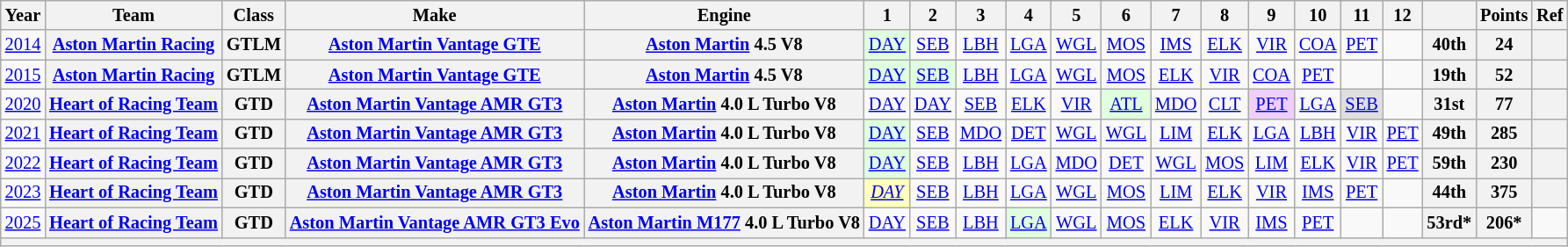<table class="wikitable" style="text-align:center; font-size:85%">
<tr>
<th>Year</th>
<th>Team</th>
<th>Class</th>
<th>Make</th>
<th>Engine</th>
<th>1</th>
<th>2</th>
<th>3</th>
<th>4</th>
<th>5</th>
<th>6</th>
<th>7</th>
<th>8</th>
<th>9</th>
<th>10</th>
<th>11</th>
<th>12</th>
<th></th>
<th>Points</th>
<th>Ref</th>
</tr>
<tr>
<td><a href='#'>2014</a></td>
<th nowrap><a href='#'>Aston Martin Racing</a></th>
<th>GTLM</th>
<th nowrap><a href='#'>Aston Martin Vantage GTE</a></th>
<th nowrap><a href='#'>Aston Martin</a> 4.5 V8</th>
<td style="background:#dfffdf;"><a href='#'>DAY</a><br></td>
<td><a href='#'>SEB</a></td>
<td><a href='#'>LBH</a></td>
<td><a href='#'>LGA</a></td>
<td><a href='#'>WGL</a></td>
<td><a href='#'>MOS</a></td>
<td><a href='#'>IMS</a></td>
<td><a href='#'>ELK</a></td>
<td><a href='#'>VIR</a></td>
<td><a href='#'>COA</a></td>
<td><a href='#'>PET</a></td>
<td></td>
<th>40th</th>
<th>24</th>
<th></th>
</tr>
<tr>
<td><a href='#'>2015</a></td>
<th nowrap><a href='#'>Aston Martin Racing</a></th>
<th>GTLM</th>
<th nowrap><a href='#'>Aston Martin Vantage GTE</a></th>
<th nowrap><a href='#'>Aston Martin</a> 4.5 V8</th>
<td style="background:#dfffdf;"><a href='#'>DAY</a><br></td>
<td style="background:#dfffdf;"><a href='#'>SEB</a><br></td>
<td><a href='#'>LBH</a></td>
<td><a href='#'>LGA</a></td>
<td><a href='#'>WGL</a></td>
<td><a href='#'>MOS</a></td>
<td><a href='#'>ELK</a></td>
<td><a href='#'>VIR</a></td>
<td><a href='#'>COA</a></td>
<td><a href='#'>PET</a></td>
<td></td>
<td></td>
<th>19th</th>
<th>52</th>
<th></th>
</tr>
<tr>
<td><a href='#'>2020</a></td>
<th nowrap><a href='#'>Heart of Racing Team</a></th>
<th>GTD</th>
<th nowrap><a href='#'>Aston Martin Vantage AMR GT3</a></th>
<th nowrap><a href='#'>Aston Martin</a> 4.0 L Turbo V8</th>
<td><a href='#'>DAY</a></td>
<td><a href='#'>DAY</a></td>
<td><a href='#'>SEB</a></td>
<td><a href='#'>ELK</a></td>
<td><a href='#'>VIR</a></td>
<td style="background:#DFFFDF;"><a href='#'>ATL</a><br></td>
<td><a href='#'>MDO</a></td>
<td><a href='#'>CLT</a></td>
<td style="background:#EFCFFF;"><a href='#'>PET</a><br></td>
<td><a href='#'>LGA</a></td>
<td style="background:#DFDFDF;"><a href='#'>SEB</a><br></td>
<td></td>
<th>31st</th>
<th>77</th>
<th></th>
</tr>
<tr>
<td><a href='#'>2021</a></td>
<th nowrap><a href='#'>Heart of Racing Team</a></th>
<th>GTD</th>
<th nowrap><a href='#'>Aston Martin Vantage AMR GT3</a></th>
<th nowrap><a href='#'>Aston Martin</a> 4.0 L Turbo V8</th>
<td style="background:#DFFFDF;"><a href='#'>DAY</a><br></td>
<td><a href='#'>SEB</a></td>
<td><a href='#'>MDO</a></td>
<td><a href='#'>DET</a></td>
<td><a href='#'>WGL</a></td>
<td><a href='#'>WGL</a></td>
<td><a href='#'>LIM</a><br></td>
<td><a href='#'>ELK</a></td>
<td><a href='#'>LGA</a></td>
<td><a href='#'>LBH</a></td>
<td><a href='#'>VIR</a></td>
<td><a href='#'>PET</a></td>
<th>49th</th>
<th>285</th>
<th></th>
</tr>
<tr>
<td><a href='#'>2022</a></td>
<th nowrap><a href='#'>Heart of Racing Team</a></th>
<th>GTD</th>
<th nowrap><a href='#'>Aston Martin Vantage AMR GT3</a></th>
<th nowrap><a href='#'>Aston Martin</a> 4.0 L Turbo V8</th>
<td style="background:#DFFFDF;"><a href='#'>DAY</a><br></td>
<td><a href='#'>SEB</a></td>
<td><a href='#'>LBH</a></td>
<td><a href='#'>LGA</a></td>
<td><a href='#'>MDO</a></td>
<td><a href='#'>DET</a></td>
<td><a href='#'>WGL</a></td>
<td><a href='#'>MOS</a></td>
<td><a href='#'>LIM</a></td>
<td><a href='#'>ELK</a></td>
<td><a href='#'>VIR</a></td>
<td><a href='#'>PET</a></td>
<th>59th</th>
<th>230</th>
<th></th>
</tr>
<tr>
<td><a href='#'>2023</a></td>
<th nowrap><a href='#'>Heart of Racing Team</a></th>
<th>GTD</th>
<th nowrap><a href='#'>Aston Martin Vantage AMR GT3</a></th>
<th nowrap><a href='#'>Aston Martin</a> 4.0 L Turbo V8</th>
<td style="background:#FFFFBF;"><em><a href='#'>DAY</a></em><br></td>
<td><a href='#'>SEB</a></td>
<td><a href='#'>LBH</a></td>
<td><a href='#'>LGA</a></td>
<td><a href='#'>WGL</a></td>
<td><a href='#'>MOS</a></td>
<td><a href='#'>LIM</a></td>
<td><a href='#'>ELK</a></td>
<td><a href='#'>VIR</a></td>
<td><a href='#'>IMS</a></td>
<td><a href='#'>PET</a></td>
<td></td>
<th>44th</th>
<th>375</th>
<th></th>
</tr>
<tr>
<td><a href='#'>2025</a></td>
<th><a href='#'>Heart of Racing Team</a></th>
<th>GTD</th>
<th><a href='#'>Aston Martin Vantage AMR GT3 Evo</a></th>
<th><a href='#'>Aston Martin M177</a> 4.0 L Turbo V8</th>
<td><a href='#'>DAY</a></td>
<td><a href='#'>SEB</a></td>
<td><a href='#'>LBH</a></td>
<td style="background:#DFFFDF;"><a href='#'>LGA</a><br></td>
<td><a href='#'>WGL</a></td>
<td><a href='#'>MOS</a></td>
<td><a href='#'>ELK</a></td>
<td><a href='#'>VIR</a></td>
<td><a href='#'>IMS</a></td>
<td><a href='#'>PET</a></td>
<td></td>
<td></td>
<th>53rd*</th>
<th>206*</th>
</tr>
<tr>
<th colspan="20"></th>
</tr>
</table>
